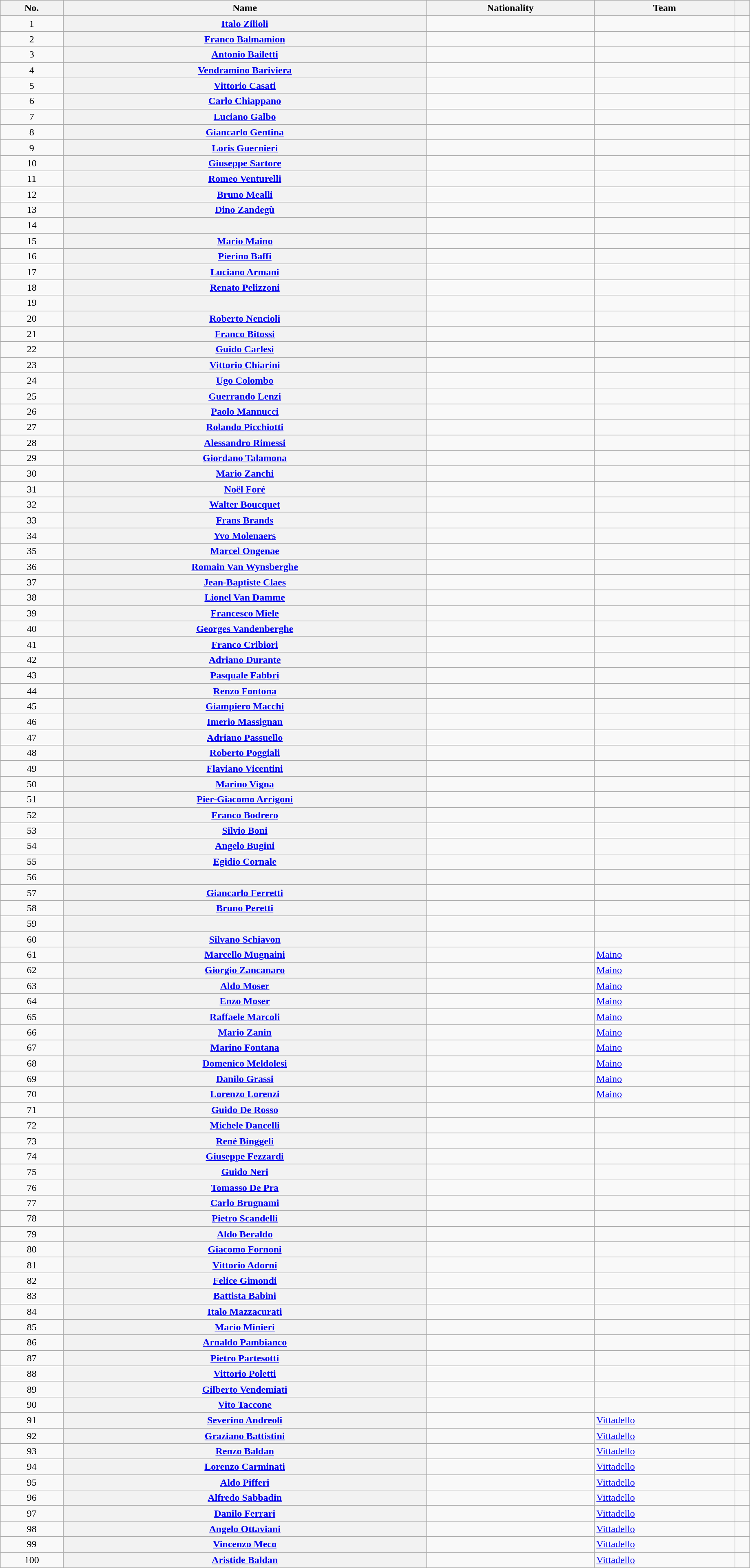<table class="wikitable plainrowheaders sortable" style="width:97%">
<tr>
<th scope="col">No.</th>
<th scope="col">Name</th>
<th scope="col">Nationality</th>
<th scope="col">Team</th>
<th scope="col" class="unsortable"></th>
</tr>
<tr>
<td style="text-align:center;">1</td>
<th scope="row"><a href='#'>Italo Zilioli</a></th>
<td></td>
<td></td>
<td style="text-align:center;"></td>
</tr>
<tr>
<td style="text-align:center;">2</td>
<th scope="row"><a href='#'>Franco Balmamion</a></th>
<td></td>
<td></td>
<td style="text-align:center;"></td>
</tr>
<tr>
<td style="text-align:center;">3</td>
<th scope="row"><a href='#'>Antonio Bailetti</a></th>
<td></td>
<td></td>
<td style="text-align:center;"></td>
</tr>
<tr>
<td style="text-align:center;">4</td>
<th scope="row"><a href='#'>Vendramino Bariviera</a></th>
<td></td>
<td></td>
<td style="text-align:center;"></td>
</tr>
<tr>
<td style="text-align:center;">5</td>
<th scope="row"><a href='#'>Vittorio Casati</a></th>
<td></td>
<td></td>
<td style="text-align:center;"></td>
</tr>
<tr>
<td style="text-align:center;">6</td>
<th scope="row"><a href='#'>Carlo Chiappano</a></th>
<td></td>
<td></td>
<td style="text-align:center;"></td>
</tr>
<tr>
<td style="text-align:center;">7</td>
<th scope="row"><a href='#'>Luciano Galbo</a></th>
<td></td>
<td></td>
<td style="text-align:center;"></td>
</tr>
<tr>
<td style="text-align:center;">8</td>
<th scope="row"><a href='#'>Giancarlo Gentina</a></th>
<td></td>
<td></td>
<td style="text-align:center;"></td>
</tr>
<tr>
<td style="text-align:center;">9</td>
<th scope="row"><a href='#'>Loris Guernieri</a></th>
<td></td>
<td></td>
<td style="text-align:center;"></td>
</tr>
<tr>
<td style="text-align:center;">10</td>
<th scope="row"><a href='#'>Giuseppe Sartore</a></th>
<td></td>
<td></td>
<td style="text-align:center;"></td>
</tr>
<tr>
<td style="text-align:center;">11</td>
<th scope="row"><a href='#'>Romeo Venturelli</a></th>
<td></td>
<td></td>
<td style="text-align:center;"></td>
</tr>
<tr>
<td style="text-align:center;">12</td>
<th scope="row"><a href='#'>Bruno Mealli</a></th>
<td></td>
<td></td>
<td style="text-align:center;"></td>
</tr>
<tr>
<td style="text-align:center;">13</td>
<th scope="row"><a href='#'>Dino Zandegù</a></th>
<td></td>
<td></td>
<td style="text-align:center;"></td>
</tr>
<tr>
<td style="text-align:center;">14</td>
<th scope="row"></th>
<td></td>
<td></td>
<td style="text-align:center;"></td>
</tr>
<tr>
<td style="text-align:center;">15</td>
<th scope="row"><a href='#'>Mario Maino</a></th>
<td></td>
<td></td>
<td style="text-align:center;"></td>
</tr>
<tr>
<td style="text-align:center;">16</td>
<th scope="row"><a href='#'>Pierino Baffi</a></th>
<td></td>
<td></td>
<td style="text-align:center;"></td>
</tr>
<tr>
<td style="text-align:center;">17</td>
<th scope="row"><a href='#'>Luciano Armani</a></th>
<td></td>
<td></td>
<td style="text-align:center;"></td>
</tr>
<tr>
<td style="text-align:center;">18</td>
<th scope="row"><a href='#'>Renato Pelizzoni</a></th>
<td></td>
<td></td>
<td style="text-align:center;"></td>
</tr>
<tr>
<td style="text-align:center;">19</td>
<th scope="row"></th>
<td></td>
<td></td>
<td style="text-align:center;"></td>
</tr>
<tr>
<td style="text-align:center;">20</td>
<th scope="row"><a href='#'>Roberto Nencioli</a></th>
<td></td>
<td></td>
<td style="text-align:center;"></td>
</tr>
<tr>
<td style="text-align:center;">21</td>
<th scope="row"><a href='#'>Franco Bitossi</a></th>
<td></td>
<td></td>
<td style="text-align:center;"></td>
</tr>
<tr>
<td style="text-align:center;">22</td>
<th scope="row"><a href='#'>Guido Carlesi</a></th>
<td></td>
<td></td>
<td style="text-align:center;"></td>
</tr>
<tr>
<td style="text-align:center;">23</td>
<th scope="row"><a href='#'>Vittorio Chiarini</a></th>
<td></td>
<td></td>
<td style="text-align:center;"></td>
</tr>
<tr>
<td style="text-align:center;">24</td>
<th scope="row"><a href='#'>Ugo Colombo</a></th>
<td></td>
<td></td>
<td style="text-align:center;"></td>
</tr>
<tr>
<td style="text-align:center;">25</td>
<th scope="row"><a href='#'>Guerrando Lenzi</a></th>
<td></td>
<td></td>
<td style="text-align:center;"></td>
</tr>
<tr>
<td style="text-align:center;">26</td>
<th scope="row"><a href='#'>Paolo Mannucci</a></th>
<td></td>
<td></td>
<td style="text-align:center;"></td>
</tr>
<tr>
<td style="text-align:center;">27</td>
<th scope="row"><a href='#'>Rolando Picchiotti</a></th>
<td></td>
<td></td>
<td style="text-align:center;"></td>
</tr>
<tr>
<td style="text-align:center;">28</td>
<th scope="row"><a href='#'>Alessandro Rimessi</a></th>
<td></td>
<td></td>
<td style="text-align:center;"></td>
</tr>
<tr>
<td style="text-align:center;">29</td>
<th scope="row"><a href='#'>Giordano Talamona</a></th>
<td></td>
<td></td>
<td style="text-align:center;"></td>
</tr>
<tr>
<td style="text-align:center;">30</td>
<th scope="row"><a href='#'>Mario Zanchi</a></th>
<td></td>
<td></td>
<td style="text-align:center;"></td>
</tr>
<tr>
<td style="text-align:center;">31</td>
<th scope="row"><a href='#'>Noël Foré</a></th>
<td></td>
<td></td>
<td style="text-align:center;"></td>
</tr>
<tr>
<td style="text-align:center;">32</td>
<th scope="row"><a href='#'>Walter Boucquet</a></th>
<td></td>
<td></td>
<td style="text-align:center;"></td>
</tr>
<tr>
<td style="text-align:center;">33</td>
<th scope="row"><a href='#'>Frans Brands</a></th>
<td></td>
<td></td>
<td style="text-align:center;"></td>
</tr>
<tr>
<td style="text-align:center;">34</td>
<th scope="row"><a href='#'>Yvo Molenaers</a></th>
<td></td>
<td></td>
<td style="text-align:center;"></td>
</tr>
<tr>
<td style="text-align:center;">35</td>
<th scope="row"><a href='#'>Marcel Ongenae</a></th>
<td></td>
<td></td>
<td style="text-align:center;"></td>
</tr>
<tr>
<td style="text-align:center;">36</td>
<th scope="row"><a href='#'>Romain Van Wynsberghe</a></th>
<td></td>
<td></td>
<td style="text-align:center;"></td>
</tr>
<tr>
<td style="text-align:center;">37</td>
<th scope="row"><a href='#'>Jean-Baptiste Claes</a></th>
<td></td>
<td></td>
<td style="text-align:center;"></td>
</tr>
<tr>
<td style="text-align:center;">38</td>
<th scope="row"><a href='#'>Lionel Van Damme</a></th>
<td></td>
<td></td>
<td style="text-align:center;"></td>
</tr>
<tr>
<td style="text-align:center;">39</td>
<th scope="row"><a href='#'>Francesco Miele</a></th>
<td></td>
<td></td>
<td style="text-align:center;"></td>
</tr>
<tr>
<td style="text-align:center;">40</td>
<th scope="row"><a href='#'>Georges Vandenberghe</a></th>
<td></td>
<td></td>
<td style="text-align:center;"></td>
</tr>
<tr>
<td style="text-align:center;">41</td>
<th scope="row"><a href='#'>Franco Cribiori</a></th>
<td></td>
<td></td>
<td style="text-align:center;"></td>
</tr>
<tr>
<td style="text-align:center;">42</td>
<th scope="row"><a href='#'>Adriano Durante</a></th>
<td></td>
<td></td>
<td style="text-align:center;"></td>
</tr>
<tr>
<td style="text-align:center;">43</td>
<th scope="row"><a href='#'>Pasquale Fabbri</a></th>
<td></td>
<td></td>
<td style="text-align:center;"></td>
</tr>
<tr>
<td style="text-align:center;">44</td>
<th scope="row"><a href='#'>Renzo Fontona</a></th>
<td></td>
<td></td>
<td style="text-align:center;"></td>
</tr>
<tr>
<td style="text-align:center;">45</td>
<th scope="row"><a href='#'>Giampiero Macchi</a></th>
<td></td>
<td></td>
<td style="text-align:center;"></td>
</tr>
<tr>
<td style="text-align:center;">46</td>
<th scope="row"><a href='#'>Imerio Massignan</a></th>
<td></td>
<td></td>
<td style="text-align:center;"></td>
</tr>
<tr>
<td style="text-align:center;">47</td>
<th scope="row"><a href='#'>Adriano Passuello</a></th>
<td></td>
<td></td>
<td style="text-align:center;"></td>
</tr>
<tr>
<td style="text-align:center;">48</td>
<th scope="row"><a href='#'>Roberto Poggiali</a></th>
<td></td>
<td></td>
<td style="text-align:center;"></td>
</tr>
<tr>
<td style="text-align:center;">49</td>
<th scope="row"><a href='#'>Flaviano Vicentini</a></th>
<td></td>
<td></td>
<td style="text-align:center;"></td>
</tr>
<tr>
<td style="text-align:center;">50</td>
<th scope="row"><a href='#'>Marino Vigna</a></th>
<td></td>
<td></td>
<td style="text-align:center;"></td>
</tr>
<tr>
<td style="text-align:center;">51</td>
<th scope="row"><a href='#'>Pier-Giacomo Arrigoni</a></th>
<td></td>
<td></td>
<td style="text-align:center;"></td>
</tr>
<tr>
<td style="text-align:center;">52</td>
<th scope="row"><a href='#'>Franco Bodrero</a></th>
<td></td>
<td></td>
<td style="text-align:center;"></td>
</tr>
<tr>
<td style="text-align:center;">53</td>
<th scope="row"><a href='#'>Silvio Boni</a></th>
<td></td>
<td></td>
<td style="text-align:center;"></td>
</tr>
<tr>
<td style="text-align:center;">54</td>
<th scope="row"><a href='#'>Angelo Bugini</a></th>
<td></td>
<td></td>
<td style="text-align:center;"></td>
</tr>
<tr>
<td style="text-align:center;">55</td>
<th scope="row"><a href='#'>Egidio Cornale</a></th>
<td></td>
<td></td>
<td style="text-align:center;"></td>
</tr>
<tr>
<td style="text-align:center;">56</td>
<th scope="row"></th>
<td></td>
<td></td>
<td style="text-align:center;"></td>
</tr>
<tr>
<td style="text-align:center;">57</td>
<th scope="row"><a href='#'>Giancarlo Ferretti</a></th>
<td></td>
<td></td>
<td style="text-align:center;"></td>
</tr>
<tr>
<td style="text-align:center;">58</td>
<th scope="row"><a href='#'>Bruno Peretti</a></th>
<td></td>
<td></td>
<td style="text-align:center;"></td>
</tr>
<tr>
<td style="text-align:center;">59</td>
<th scope="row"></th>
<td></td>
<td></td>
<td style="text-align:center;"></td>
</tr>
<tr>
<td style="text-align:center;">60</td>
<th scope="row"><a href='#'>Silvano Schiavon</a></th>
<td></td>
<td></td>
<td style="text-align:center;"></td>
</tr>
<tr>
<td style="text-align:center;">61</td>
<th scope="row"><a href='#'>Marcello Mugnaini</a></th>
<td></td>
<td><a href='#'>Maino</a></td>
<td style="text-align:center;"></td>
</tr>
<tr>
<td style="text-align:center;">62</td>
<th scope="row"><a href='#'>Giorgio Zancanaro</a></th>
<td></td>
<td><a href='#'>Maino</a></td>
<td style="text-align:center;"></td>
</tr>
<tr>
<td style="text-align:center;">63</td>
<th scope="row"><a href='#'>Aldo Moser</a></th>
<td></td>
<td><a href='#'>Maino</a></td>
<td style="text-align:center;"></td>
</tr>
<tr>
<td style="text-align:center;">64</td>
<th scope="row"><a href='#'>Enzo Moser</a></th>
<td></td>
<td><a href='#'>Maino</a></td>
<td style="text-align:center;"></td>
</tr>
<tr>
<td style="text-align:center;">65</td>
<th scope="row"><a href='#'>Raffaele Marcoli</a></th>
<td></td>
<td><a href='#'>Maino</a></td>
<td style="text-align:center;"></td>
</tr>
<tr>
<td style="text-align:center;">66</td>
<th scope="row"><a href='#'>Mario Zanin</a></th>
<td></td>
<td><a href='#'>Maino</a></td>
<td style="text-align:center;"></td>
</tr>
<tr>
<td style="text-align:center;">67</td>
<th scope="row"><a href='#'>Marino Fontana</a></th>
<td></td>
<td><a href='#'>Maino</a></td>
<td style="text-align:center;"></td>
</tr>
<tr>
<td style="text-align:center;">68</td>
<th scope="row"><a href='#'>Domenico Meldolesi</a></th>
<td></td>
<td><a href='#'>Maino</a></td>
<td style="text-align:center;"></td>
</tr>
<tr>
<td style="text-align:center;">69</td>
<th scope="row"><a href='#'>Danilo Grassi</a></th>
<td></td>
<td><a href='#'>Maino</a></td>
<td style="text-align:center;"></td>
</tr>
<tr>
<td style="text-align:center;">70</td>
<th scope="row"><a href='#'>Lorenzo Lorenzi</a></th>
<td></td>
<td><a href='#'>Maino</a></td>
<td style="text-align:center;"></td>
</tr>
<tr>
<td style="text-align:center;">71</td>
<th scope="row"><a href='#'>Guido De Rosso</a></th>
<td></td>
<td></td>
<td style="text-align:center;"></td>
</tr>
<tr>
<td style="text-align:center;">72</td>
<th scope="row"><a href='#'>Michele Dancelli</a></th>
<td></td>
<td></td>
<td style="text-align:center;"></td>
</tr>
<tr>
<td style="text-align:center;">73</td>
<th scope="row"><a href='#'>René Binggeli</a></th>
<td></td>
<td></td>
<td style="text-align:center;"></td>
</tr>
<tr>
<td style="text-align:center;">74</td>
<th scope="row"><a href='#'>Giuseppe Fezzardi</a></th>
<td></td>
<td></td>
<td style="text-align:center;"></td>
</tr>
<tr>
<td style="text-align:center;">75</td>
<th scope="row"><a href='#'>Guido Neri</a></th>
<td></td>
<td></td>
<td style="text-align:center;"></td>
</tr>
<tr>
<td style="text-align:center;">76</td>
<th scope="row"><a href='#'>Tomasso De Pra</a></th>
<td></td>
<td></td>
<td style="text-align:center;"></td>
</tr>
<tr>
<td style="text-align:center;">77</td>
<th scope="row"><a href='#'>Carlo Brugnami</a></th>
<td></td>
<td></td>
<td style="text-align:center;"></td>
</tr>
<tr>
<td style="text-align:center;">78</td>
<th scope="row"><a href='#'>Pietro Scandelli</a></th>
<td></td>
<td></td>
<td style="text-align:center;"></td>
</tr>
<tr>
<td style="text-align:center;">79</td>
<th scope="row"><a href='#'>Aldo Beraldo</a></th>
<td></td>
<td></td>
<td style="text-align:center;"></td>
</tr>
<tr>
<td style="text-align:center;">80</td>
<th scope="row"><a href='#'>Giacomo Fornoni</a></th>
<td></td>
<td></td>
<td style="text-align:center;"></td>
</tr>
<tr>
<td style="text-align:center;">81</td>
<th scope="row"><a href='#'>Vittorio Adorni</a></th>
<td></td>
<td></td>
<td style="text-align:center;"></td>
</tr>
<tr>
<td style="text-align:center;">82</td>
<th scope="row"><a href='#'>Felice Gimondi</a></th>
<td></td>
<td></td>
<td style="text-align:center;"></td>
</tr>
<tr>
<td style="text-align:center;">83</td>
<th scope="row"><a href='#'>Battista Babini</a></th>
<td></td>
<td></td>
<td style="text-align:center;"></td>
</tr>
<tr>
<td style="text-align:center;">84</td>
<th scope="row"><a href='#'>Italo Mazzacurati</a></th>
<td></td>
<td></td>
<td style="text-align:center;"></td>
</tr>
<tr>
<td style="text-align:center;">85</td>
<th scope="row"><a href='#'>Mario Minieri</a></th>
<td></td>
<td></td>
<td style="text-align:center;"></td>
</tr>
<tr>
<td style="text-align:center;">86</td>
<th scope="row"><a href='#'>Arnaldo Pambianco</a></th>
<td></td>
<td></td>
<td style="text-align:center;"></td>
</tr>
<tr>
<td style="text-align:center;">87</td>
<th scope="row"><a href='#'>Pietro Partesotti</a></th>
<td></td>
<td></td>
<td style="text-align:center;"></td>
</tr>
<tr>
<td style="text-align:center;">88</td>
<th scope="row"><a href='#'>Vittorio Poletti</a></th>
<td></td>
<td></td>
<td style="text-align:center;"></td>
</tr>
<tr>
<td style="text-align:center;">89</td>
<th scope="row"><a href='#'>Gilberto Vendemiati</a></th>
<td></td>
<td></td>
<td style="text-align:center;"></td>
</tr>
<tr>
<td style="text-align:center;">90</td>
<th scope="row"><a href='#'>Vito Taccone</a></th>
<td></td>
<td></td>
<td style="text-align:center;"></td>
</tr>
<tr>
<td style="text-align:center;">91</td>
<th scope="row"><a href='#'>Severino Andreoli</a></th>
<td></td>
<td><a href='#'>Vittadello</a></td>
<td style="text-align:center;"></td>
</tr>
<tr>
<td style="text-align:center;">92</td>
<th scope="row"><a href='#'>Graziano Battistini</a></th>
<td></td>
<td><a href='#'>Vittadello</a></td>
<td style="text-align:center;"></td>
</tr>
<tr>
<td style="text-align:center;">93</td>
<th scope="row"><a href='#'>Renzo Baldan</a></th>
<td></td>
<td><a href='#'>Vittadello</a></td>
<td style="text-align:center;"></td>
</tr>
<tr>
<td style="text-align:center;">94</td>
<th scope="row"><a href='#'>Lorenzo Carminati</a></th>
<td></td>
<td><a href='#'>Vittadello</a></td>
<td style="text-align:center;"></td>
</tr>
<tr>
<td style="text-align:center;">95</td>
<th scope="row"><a href='#'>Aldo Pifferi</a></th>
<td></td>
<td><a href='#'>Vittadello</a></td>
<td style="text-align:center;"></td>
</tr>
<tr>
<td style="text-align:center;">96</td>
<th scope="row"><a href='#'>Alfredo Sabbadin</a></th>
<td></td>
<td><a href='#'>Vittadello</a></td>
<td style="text-align:center;"></td>
</tr>
<tr>
<td style="text-align:center;">97</td>
<th scope="row"><a href='#'>Danilo Ferrari</a></th>
<td></td>
<td><a href='#'>Vittadello</a></td>
<td style="text-align:center;"></td>
</tr>
<tr>
<td style="text-align:center;">98</td>
<th scope="row"><a href='#'>Angelo Ottaviani</a></th>
<td></td>
<td><a href='#'>Vittadello</a></td>
<td style="text-align:center;"></td>
</tr>
<tr>
<td style="text-align:center;">99</td>
<th scope="row"><a href='#'>Vincenzo Meco</a></th>
<td></td>
<td><a href='#'>Vittadello</a></td>
<td style="text-align:center;"></td>
</tr>
<tr>
<td style="text-align:center;">100</td>
<th scope="row"><a href='#'>Aristide Baldan</a></th>
<td></td>
<td><a href='#'>Vittadello</a></td>
<td style="text-align:center;"></td>
</tr>
</table>
